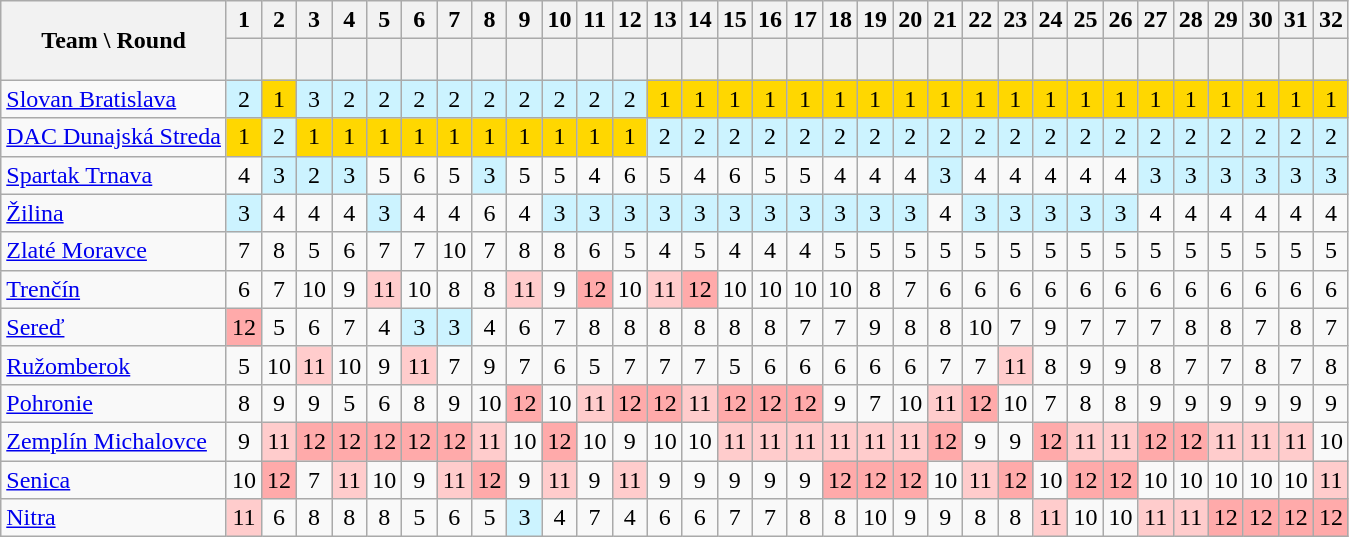<table class="wikitable sortable" style="font-size: 100%; text-align:center;">
<tr>
<th rowspan="2">Team \ Round</th>
<th align=center>1</th>
<th align=center>2</th>
<th align=center>3</th>
<th align=center>4</th>
<th align=center>5</th>
<th align=center>6</th>
<th align=center>7</th>
<th align=center>8</th>
<th align=center>9</th>
<th align=center>10</th>
<th align=center>11</th>
<th align=center>12</th>
<th align=center>13</th>
<th align=center>14</th>
<th align=center>15</th>
<th align=center>16</th>
<th align=center>17</th>
<th align=center>18</th>
<th align=center>19</th>
<th align=center>20</th>
<th align=center>21</th>
<th align=center>22</th>
<th align=center>23</th>
<th align=center>24</th>
<th align=center>25</th>
<th align=center>26</th>
<th align=center>27</th>
<th align=center>28</th>
<th align=center>29</th>
<th align=center>30</th>
<th align=center>31</th>
<th align=center>32</th>
</tr>
<tr>
<th style="text-align:center; height:20px;"></th>
<th align=center></th>
<th align=center></th>
<th align=center></th>
<th align=center></th>
<th align=center></th>
<th align=center></th>
<th align=center></th>
<th align=center></th>
<th align=center></th>
<th align=center></th>
<th align=center></th>
<th align=center></th>
<th align=center></th>
<th align=center></th>
<th align=center></th>
<th align=center></th>
<th align=center></th>
<th align=center></th>
<th align=center></th>
<th align=center></th>
<th align=center></th>
<th align=center></th>
<th align=center></th>
<th align=center></th>
<th align=center></th>
<th align=center></th>
<th align=center></th>
<th align=center></th>
<th align=center></th>
<th align=center></th>
<th align=center></th>
</tr>
<tr align=center>
<td align=left><a href='#'>Slovan Bratislava</a></td>
<td style="background:#CCF3FF;">2</td>
<td style="background:gold;">1</td>
<td style="background:#CCF3FF;">3</td>
<td style="background:#CCF3FF;">2</td>
<td style="background:#CCF3FF;">2</td>
<td style="background:#CCF3FF;">2</td>
<td style="background:#CCF3FF;">2</td>
<td style="background:#CCF3FF;">2</td>
<td style="background:#CCF3FF;">2</td>
<td style="background:#CCF3FF;">2</td>
<td style="background:#CCF3FF;">2</td>
<td style="background:#CCF3FF;">2</td>
<td style="background:gold;">1</td>
<td style="background:gold;">1</td>
<td style="background:gold;">1</td>
<td style="background:gold;">1</td>
<td style="background:gold;">1</td>
<td style="background:gold;">1</td>
<td style="background:gold;">1</td>
<td style="background:gold;">1</td>
<td style="background:gold;">1</td>
<td style="background:gold;">1</td>
<td style="background:gold;">1</td>
<td style="background:gold;">1</td>
<td style="background:gold;">1</td>
<td style="background:gold;">1</td>
<td style="background:gold;">1</td>
<td style="background:gold;">1</td>
<td style="background:gold;">1</td>
<td style="background:gold;">1</td>
<td style="background:gold;">1</td>
<td style="background:gold;">1</td>
</tr>
<tr align=center>
<td align=left><a href='#'>DAC Dunajská Streda</a></td>
<td style="background:gold;">1</td>
<td style="background:#CCF3FF;">2</td>
<td style="background:gold;">1</td>
<td style="background:gold;">1</td>
<td style="background:gold;">1</td>
<td style="background:gold;">1</td>
<td style="background:gold;">1</td>
<td style="background:gold;">1</td>
<td style="background:gold;">1</td>
<td style="background:gold;">1</td>
<td style="background:gold;">1</td>
<td style="background:gold;">1</td>
<td style="background:#CCF3FF;">2</td>
<td style="background:#CCF3FF;">2</td>
<td style="background:#CCF3FF;">2</td>
<td style="background:#CCF3FF;">2</td>
<td style="background:#CCF3FF;">2</td>
<td style="background:#CCF3FF;">2</td>
<td style="background:#CCF3FF;">2</td>
<td style="background:#CCF3FF;">2</td>
<td style="background:#CCF3FF;">2</td>
<td style="background:#CCF3FF;">2</td>
<td style="background:#CCF3FF;">2</td>
<td style="background:#CCF3FF;">2</td>
<td style="background:#CCF3FF;">2</td>
<td style="background:#CCF3FF;">2</td>
<td style="background:#CCF3FF;">2</td>
<td style="background:#CCF3FF;">2</td>
<td style="background:#CCF3FF;">2</td>
<td style="background:#CCF3FF;">2</td>
<td style="background:#CCF3FF;">2</td>
<td style="background:#CCF3FF;">2</td>
</tr>
<tr align=center>
<td align="left"><a href='#'>Spartak Trnava</a></td>
<td>4</td>
<td style="background:#CCF3FF;">3</td>
<td style="background:#CCF3FF;">2</td>
<td style="background:#CCF3FF;">3</td>
<td>5</td>
<td>6</td>
<td>5</td>
<td style="background:#CCF3FF;">3</td>
<td>5</td>
<td>5</td>
<td>4</td>
<td>6</td>
<td>5</td>
<td>4</td>
<td>6</td>
<td>5</td>
<td>5</td>
<td>4</td>
<td>4</td>
<td>4</td>
<td style="background:#CCF3FF;">3</td>
<td>4</td>
<td>4</td>
<td>4</td>
<td>4</td>
<td>4</td>
<td style="background:#CCF3FF;">3</td>
<td style="background:#CCF3FF;">3</td>
<td style="background:#CCF3FF;">3</td>
<td style="background:#CCF3FF;">3</td>
<td style="background:#CCF3FF;">3</td>
<td style="background:#CCF3FF;">3</td>
</tr>
<tr align="center">
<td align=left><a href='#'>Žilina</a></td>
<td style="background:#CCF3FF;">3</td>
<td>4</td>
<td>4</td>
<td>4</td>
<td style="background:#CCF3FF;">3</td>
<td>4</td>
<td>4</td>
<td>6</td>
<td>4</td>
<td style="background:#CCF3FF;">3</td>
<td style="background:#CCF3FF;">3</td>
<td style="background:#CCF3FF;">3</td>
<td style="background:#CCF3FF;">3</td>
<td style="background:#CCF3FF;">3</td>
<td style="background:#CCF3FF;">3</td>
<td style="background:#CCF3FF;">3</td>
<td style="background:#CCF3FF;">3</td>
<td style="background:#CCF3FF;">3</td>
<td style="background:#CCF3FF;">3</td>
<td style="background:#CCF3FF;">3</td>
<td>4</td>
<td style="background:#CCF3FF;">3</td>
<td style="background:#CCF3FF;">3</td>
<td style="background:#CCF3FF;">3</td>
<td style="background:#CCF3FF;">3</td>
<td style="background:#CCF3FF;">3</td>
<td>4</td>
<td>4</td>
<td>4</td>
<td>4</td>
<td>4</td>
<td>4</td>
</tr>
<tr align=center>
<td align="left"><a href='#'>Zlaté Moravce</a></td>
<td>7</td>
<td>8</td>
<td>5</td>
<td>6</td>
<td>7</td>
<td>7</td>
<td>10</td>
<td>7</td>
<td>8</td>
<td>8</td>
<td>6</td>
<td>5</td>
<td>4</td>
<td>5</td>
<td>4</td>
<td>4</td>
<td>4</td>
<td>5</td>
<td>5</td>
<td>5</td>
<td>5</td>
<td>5</td>
<td>5</td>
<td>5</td>
<td>5</td>
<td>5</td>
<td>5</td>
<td>5</td>
<td>5</td>
<td>5</td>
<td>5</td>
<td>5</td>
</tr>
<tr align="center">
<td align="left"><a href='#'>Trenčín</a></td>
<td>6</td>
<td>7</td>
<td>10</td>
<td>9</td>
<td style="background:#FFCCCC;">11</td>
<td>10</td>
<td>8</td>
<td>8</td>
<td style="background:#FFCCCC;">11</td>
<td>9</td>
<td style="background:#FFAAAA;">12</td>
<td>10</td>
<td style="background:#FFCCCC;">11</td>
<td style="background:#FFAAAA;">12</td>
<td>10</td>
<td>10</td>
<td>10</td>
<td>10</td>
<td>8</td>
<td>7</td>
<td>6</td>
<td>6</td>
<td>6</td>
<td>6</td>
<td>6</td>
<td>6</td>
<td>6</td>
<td>6</td>
<td>6</td>
<td>6</td>
<td>6</td>
<td>6</td>
</tr>
<tr align="center">
<td align=left><a href='#'>Sereď</a></td>
<td style="background:#FFAAAA;">12</td>
<td>5</td>
<td>6</td>
<td>7</td>
<td>4</td>
<td style="background:#CCF3FF;">3</td>
<td style="background:#CCF3FF;">3</td>
<td>4</td>
<td>6</td>
<td>7</td>
<td>8</td>
<td>8</td>
<td>8</td>
<td>8</td>
<td>8</td>
<td>8</td>
<td>7</td>
<td>7</td>
<td>9</td>
<td>8</td>
<td>8</td>
<td>10</td>
<td>7</td>
<td>9</td>
<td>7</td>
<td>7</td>
<td>7</td>
<td>8</td>
<td>8</td>
<td>7</td>
<td>8</td>
<td>7</td>
</tr>
<tr align="center">
<td align="left"><a href='#'>Ružomberok</a></td>
<td>5</td>
<td>10</td>
<td style="background:#FFCCCC;">11</td>
<td>10</td>
<td>9</td>
<td style="background:#FFCCCC;">11</td>
<td>7</td>
<td>9</td>
<td>7</td>
<td>6</td>
<td>5</td>
<td>7</td>
<td>7</td>
<td>7</td>
<td>5</td>
<td>6</td>
<td>6</td>
<td>6</td>
<td>6</td>
<td>6</td>
<td>7</td>
<td>7</td>
<td style="background:#FFCCCC;">11</td>
<td>8</td>
<td>9</td>
<td>9</td>
<td>8</td>
<td>7</td>
<td>7</td>
<td>8</td>
<td>7</td>
<td>8</td>
</tr>
<tr align="center">
<td align=left><a href='#'>Pohronie</a></td>
<td>8</td>
<td>9</td>
<td>9</td>
<td>5</td>
<td>6</td>
<td>8</td>
<td>9</td>
<td>10</td>
<td style="background:#FFAAAA;">12</td>
<td>10</td>
<td style="background:#FFCCCC;">11</td>
<td style="background:#FFAAAA;">12</td>
<td style="background:#FFAAAA;">12</td>
<td style="background:#FFCCCC;">11</td>
<td style="background:#FFAAAA;">12</td>
<td style="background:#FFAAAA;">12</td>
<td style="background:#FFAAAA;">12</td>
<td>9</td>
<td>7</td>
<td>10</td>
<td style="background:#FFCCCC;">11</td>
<td style="background:#FFAAAA;">12</td>
<td>10</td>
<td>7</td>
<td>8</td>
<td>8</td>
<td>9</td>
<td>9</td>
<td>9</td>
<td>9</td>
<td>9</td>
<td>9</td>
</tr>
<tr align=center>
<td align="left"><a href='#'>Zemplín Michalovce</a></td>
<td>9</td>
<td style="background:#FFCCCC;">11</td>
<td style="background:#FFAAAA;">12</td>
<td style="background:#FFAAAA;">12</td>
<td style="background:#FFAAAA;">12</td>
<td style="background:#FFAAAA;">12</td>
<td style="background:#FFAAAA;">12</td>
<td style="background:#FFCCCC;">11</td>
<td>10</td>
<td style="background:#FFAAAA;">12</td>
<td>10</td>
<td>9</td>
<td>10</td>
<td>10</td>
<td style="background:#FFCCCC;">11</td>
<td style="background:#FFCCCC;">11</td>
<td style="background:#FFCCCC;">11</td>
<td style="background:#FFCCCC;">11</td>
<td style="background:#FFCCCC;">11</td>
<td style="background:#FFCCCC;">11</td>
<td style="background:#FFAAAA;">12</td>
<td>9</td>
<td>9</td>
<td style="background:#FFAAAA;">12</td>
<td style="background:#FFCCCC;">11</td>
<td style="background:#FFCCCC;">11</td>
<td style="background:#FFAAAA;">12</td>
<td style="background:#FFAAAA;">12</td>
<td style="background:#FFCCCC;">11</td>
<td style="background:#FFCCCC;">11</td>
<td style="background:#FFCCCC;">11</td>
<td>10</td>
</tr>
<tr align=center>
<td align="left"><a href='#'>Senica</a></td>
<td>10</td>
<td style="background:#FFAAAA;">12</td>
<td>7</td>
<td style="background:#FFCCCC;">11</td>
<td>10</td>
<td>9</td>
<td style="background:#FFCCCC;">11</td>
<td style="background:#FFAAAA;">12</td>
<td>9</td>
<td style="background:#FFCCCC;">11</td>
<td>9</td>
<td style="background:#FFCCCC;">11</td>
<td>9</td>
<td>9</td>
<td>9</td>
<td>9</td>
<td>9</td>
<td style="background:#FFAAAA;">12</td>
<td style="background:#FFAAAA;">12</td>
<td style="background:#FFAAAA;">12</td>
<td>10</td>
<td style="background:#FFCCCC;">11</td>
<td style="background:#FFAAAA;">12</td>
<td>10</td>
<td style="background:#FFAAAA;">12</td>
<td style="background:#FFAAAA;">12</td>
<td>10</td>
<td>10</td>
<td>10</td>
<td>10</td>
<td>10</td>
<td style="background:#FFCCCC;">11</td>
</tr>
<tr align="center">
<td align=left><a href='#'>Nitra</a></td>
<td style="background:#FFCCCC;">11</td>
<td>6</td>
<td>8</td>
<td>8</td>
<td>8</td>
<td>5</td>
<td>6</td>
<td>5</td>
<td style="background:#CCF3FF;">3</td>
<td>4</td>
<td>7</td>
<td>4</td>
<td>6</td>
<td>6</td>
<td>7</td>
<td>7</td>
<td>8</td>
<td>8</td>
<td>10</td>
<td>9</td>
<td>9</td>
<td>8</td>
<td>8</td>
<td style="background:#FFCCCC;">11</td>
<td>10</td>
<td>10</td>
<td style="background:#FFCCCC;">11</td>
<td style="background:#FFCCCC;">11</td>
<td style="background:#FFAAAA;">12</td>
<td style="background:#FFAAAA;">12</td>
<td style="background:#FFAAAA;">12</td>
<td style="background:#FFAAAA;">12</td>
</tr>
</table>
